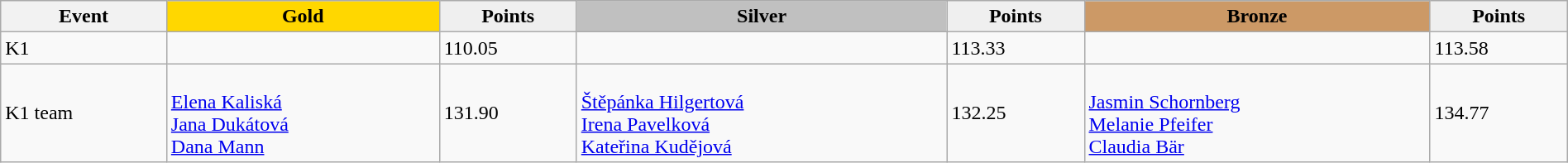<table class="wikitable" width=100%>
<tr>
<th>Event</th>
<td align=center bgcolor="gold"><strong>Gold</strong></td>
<td align=center bgcolor="EFEFEF"><strong>Points</strong></td>
<td align=center bgcolor="silver"><strong>Silver</strong></td>
<td align=center bgcolor="EFEFEF"><strong>Points</strong></td>
<td align=center bgcolor="CC9966"><strong>Bronze</strong></td>
<td align=center bgcolor="EFEFEF"><strong>Points</strong></td>
</tr>
<tr>
<td>K1</td>
<td></td>
<td>110.05</td>
<td></td>
<td>113.33</td>
<td></td>
<td>113.58</td>
</tr>
<tr>
<td>K1 team</td>
<td><br><a href='#'>Elena Kaliská</a><br><a href='#'>Jana Dukátová</a><br><a href='#'>Dana Mann</a></td>
<td>131.90</td>
<td><br><a href='#'>Štěpánka Hilgertová</a><br><a href='#'>Irena Pavelková</a><br><a href='#'>Kateřina Kudějová</a></td>
<td>132.25</td>
<td><br><a href='#'>Jasmin Schornberg</a><br><a href='#'>Melanie Pfeifer</a><br><a href='#'>Claudia Bär</a></td>
<td>134.77</td>
</tr>
</table>
